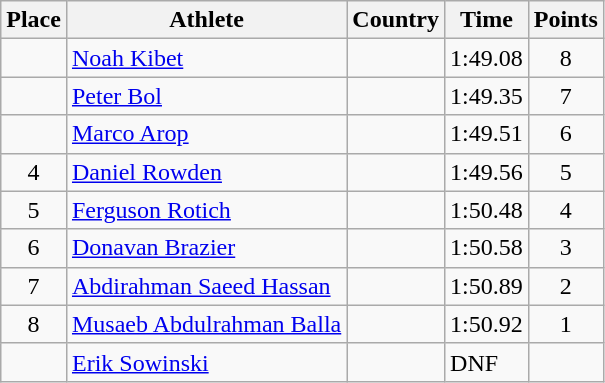<table class="wikitable">
<tr>
<th>Place</th>
<th>Athlete</th>
<th>Country</th>
<th>Time</th>
<th>Points</th>
</tr>
<tr>
<td align=center></td>
<td><a href='#'>Noah Kibet</a></td>
<td></td>
<td>1:49.08</td>
<td align=center>8</td>
</tr>
<tr>
<td align=center></td>
<td><a href='#'>Peter Bol</a></td>
<td></td>
<td>1:49.35</td>
<td align=center>7</td>
</tr>
<tr>
<td align=center></td>
<td><a href='#'>Marco Arop</a></td>
<td></td>
<td>1:49.51</td>
<td align=center>6</td>
</tr>
<tr>
<td align=center>4</td>
<td><a href='#'>Daniel Rowden</a></td>
<td></td>
<td>1:49.56</td>
<td align=center>5</td>
</tr>
<tr>
<td align=center>5</td>
<td><a href='#'>Ferguson Rotich</a></td>
<td></td>
<td>1:50.48</td>
<td align=center>4</td>
</tr>
<tr>
<td align=center>6</td>
<td><a href='#'>Donavan Brazier</a></td>
<td></td>
<td>1:50.58</td>
<td align=center>3</td>
</tr>
<tr>
<td align=center>7</td>
<td><a href='#'>Abdirahman Saeed Hassan</a></td>
<td></td>
<td>1:50.89</td>
<td align=center>2</td>
</tr>
<tr>
<td align=center>8</td>
<td><a href='#'>Musaeb Abdulrahman Balla</a></td>
<td></td>
<td>1:50.92</td>
<td align=center>1</td>
</tr>
<tr>
<td align=center></td>
<td><a href='#'>Erik Sowinski</a></td>
<td></td>
<td>DNF</td>
<td align=center></td>
</tr>
</table>
